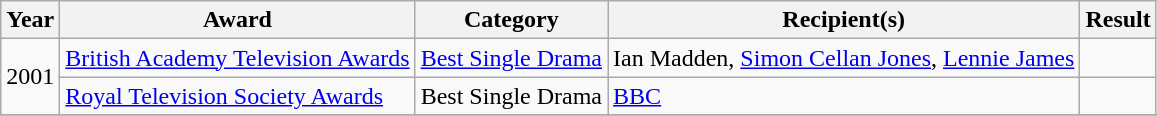<table class="wikitable sortable">
<tr>
<th>Year</th>
<th>Award</th>
<th>Category</th>
<th>Recipient(s)</th>
<th>Result</th>
</tr>
<tr>
<td rowspan="2">2001</td>
<td><a href='#'>British Academy Television Awards</a></td>
<td><a href='#'>Best Single Drama</a></td>
<td>Ian Madden, <a href='#'>Simon Cellan Jones</a>, <a href='#'>Lennie James</a></td>
<td></td>
</tr>
<tr>
<td><a href='#'>Royal Television Society Awards</a></td>
<td>Best Single Drama</td>
<td><a href='#'>BBC</a></td>
<td></td>
</tr>
<tr>
</tr>
</table>
